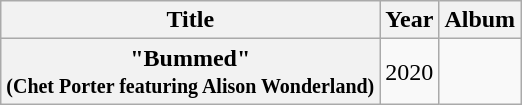<table class="wikitable plainrowheaders" style="text-align:center;">
<tr>
<th scope="col">Title</th>
<th scope="col">Year</th>
<th scope="col">Album</th>
</tr>
<tr>
<th scope="row">"Bummed" <br><small>(Chet Porter featuring Alison Wonderland)</small></th>
<td>2020</td>
<td></td>
</tr>
</table>
